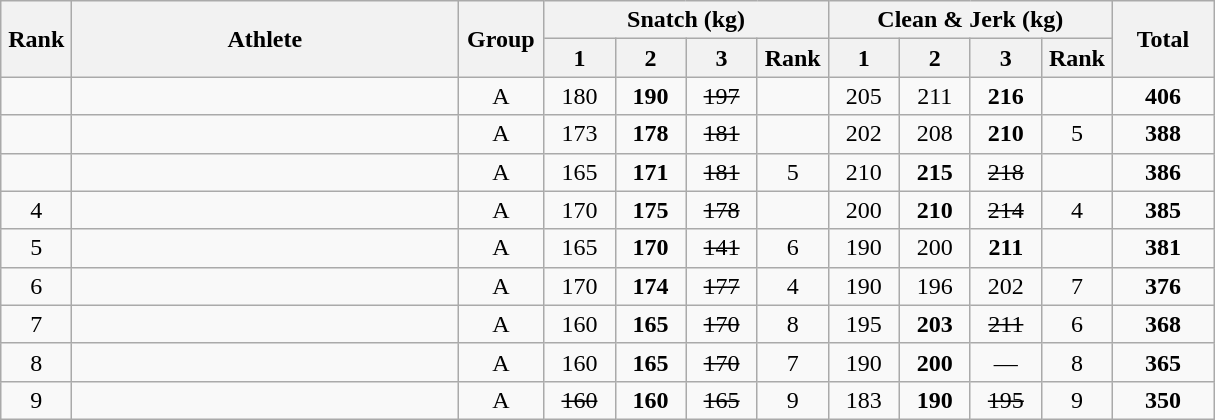<table class = "wikitable" style="text-align:center;">
<tr>
<th rowspan=2 width=40>Rank</th>
<th rowspan=2 width=250>Athlete</th>
<th rowspan=2 width=50>Group</th>
<th colspan=4>Snatch (kg)</th>
<th colspan=4>Clean & Jerk (kg)</th>
<th rowspan=2 width=60>Total</th>
</tr>
<tr>
<th width=40>1</th>
<th width=40>2</th>
<th width=40>3</th>
<th width=40>Rank</th>
<th width=40>1</th>
<th width=40>2</th>
<th width=40>3</th>
<th width=40>Rank</th>
</tr>
<tr>
<td></td>
<td align=left></td>
<td>A</td>
<td>180</td>
<td><strong>190</strong></td>
<td><s>197</s></td>
<td></td>
<td>205</td>
<td>211</td>
<td><strong>216</strong></td>
<td></td>
<td><strong>406</strong></td>
</tr>
<tr>
<td></td>
<td align=left></td>
<td>A</td>
<td>173</td>
<td><strong>178</strong></td>
<td><s>181</s></td>
<td></td>
<td>202</td>
<td>208</td>
<td><strong>210</strong></td>
<td>5</td>
<td><strong>388</strong></td>
</tr>
<tr>
<td></td>
<td align=left></td>
<td>A</td>
<td>165</td>
<td><strong>171</strong></td>
<td><s>181</s></td>
<td>5</td>
<td>210</td>
<td><strong>215</strong></td>
<td><s>218</s></td>
<td></td>
<td><strong>386</strong></td>
</tr>
<tr>
<td>4</td>
<td align=left></td>
<td>A</td>
<td>170</td>
<td><strong>175</strong></td>
<td><s>178</s></td>
<td></td>
<td>200</td>
<td><strong>210</strong></td>
<td><s>214</s></td>
<td>4</td>
<td><strong>385</strong></td>
</tr>
<tr>
<td>5</td>
<td align=left></td>
<td>A</td>
<td>165</td>
<td><strong>170</strong></td>
<td><s>141</s></td>
<td>6</td>
<td>190</td>
<td>200</td>
<td><strong>211</strong></td>
<td></td>
<td><strong>381</strong></td>
</tr>
<tr>
<td>6</td>
<td align=left></td>
<td>A</td>
<td>170</td>
<td><strong>174</strong></td>
<td><s>177</s></td>
<td>4</td>
<td>190</td>
<td>196</td>
<td>202</td>
<td>7</td>
<td><strong>376</strong></td>
</tr>
<tr>
<td>7</td>
<td align=left></td>
<td>A</td>
<td>160</td>
<td><strong>165</strong></td>
<td><s>170</s></td>
<td>8</td>
<td>195</td>
<td><strong>203</strong></td>
<td><s>211</s></td>
<td>6</td>
<td><strong>368</strong></td>
</tr>
<tr>
<td>8</td>
<td align=left></td>
<td>A</td>
<td>160</td>
<td><strong>165</strong></td>
<td><s>170</s></td>
<td>7</td>
<td>190</td>
<td><strong>200</strong></td>
<td>—</td>
<td>8</td>
<td><strong>365</strong></td>
</tr>
<tr>
<td>9</td>
<td align=left></td>
<td>A</td>
<td><s>160</s></td>
<td><strong>160</strong></td>
<td><s>165</s></td>
<td>9</td>
<td>183</td>
<td><strong>190</strong></td>
<td><s>195</s></td>
<td>9</td>
<td><strong>350<em></td>
</tr>
</table>
